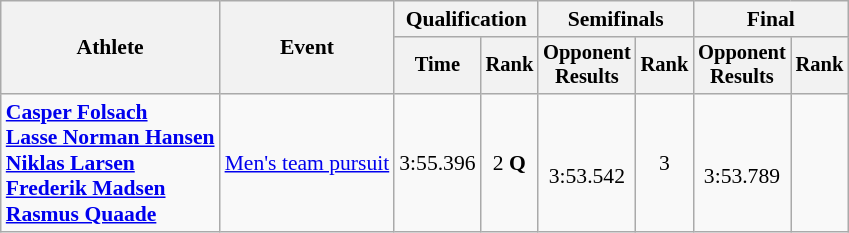<table class="wikitable" style="font-size:90%">
<tr>
<th rowspan=2>Athlete</th>
<th rowspan=2>Event</th>
<th colspan=2>Qualification</th>
<th colspan=2>Semifinals</th>
<th colspan=2>Final</th>
</tr>
<tr style="font-size:95%">
<th>Time</th>
<th>Rank</th>
<th>Opponent<br>Results</th>
<th>Rank</th>
<th>Opponent<br>Results</th>
<th>Rank</th>
</tr>
<tr align=center>
<td align=left><strong><a href='#'>Casper Folsach</a><br><a href='#'>Lasse Norman Hansen</a><br><a href='#'>Niklas Larsen</a><br><a href='#'>Frederik Madsen</a><br><a href='#'>Rasmus Quaade</a></strong></td>
<td align=left><a href='#'>Men's team pursuit</a></td>
<td>3:55.396</td>
<td>2 <strong>Q</strong></td>
<td><br>3:53.542</td>
<td>3</td>
<td><br>3:53.789</td>
<td></td>
</tr>
</table>
